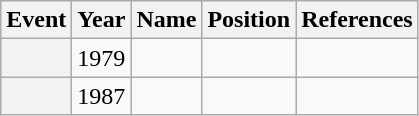<table class="wikitable sortable">
<tr>
<th scope="col">Event</th>
<th scope="col">Year</th>
<th scope="col">Name</th>
<th scope="col">Position</th>
<th scope="col" class="unsortable">References</th>
</tr>
<tr>
<th scope="row"></th>
<td>1979</td>
<td></td>
<td></td>
<td></td>
</tr>
<tr>
<th scope="row"></th>
<td>1987</td>
<td></td>
<td></td>
<td></td>
</tr>
</table>
